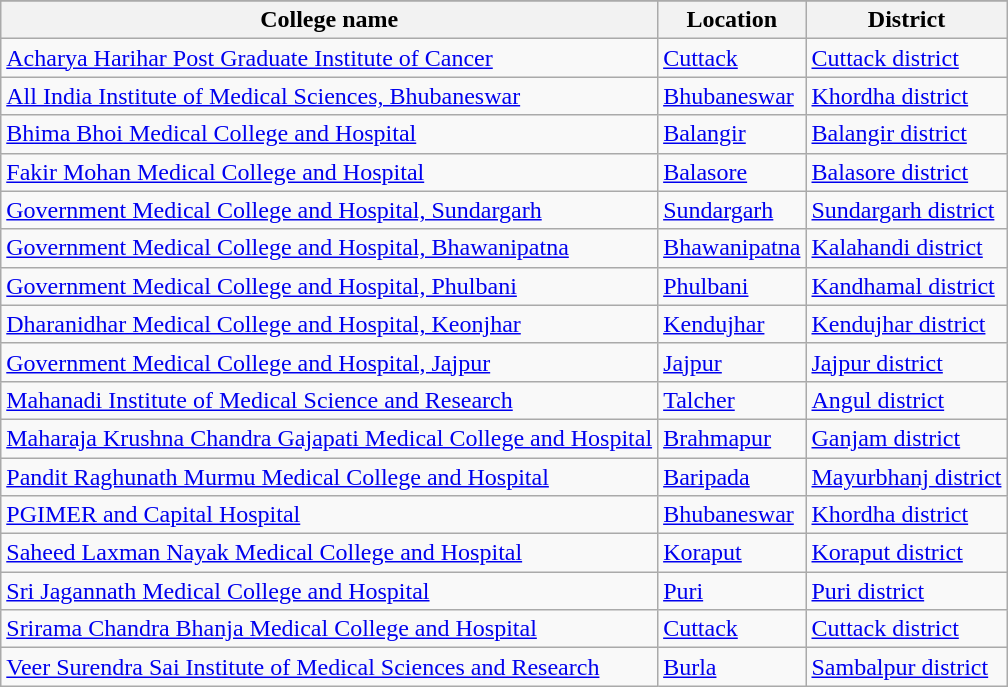<table class="wikitable sortable">
<tr>
</tr>
<tr>
<th>College name</th>
<th>Location</th>
<th>District</th>
</tr>
<tr>
<td><a href='#'>Acharya Harihar Post Graduate Institute of Cancer</a></td>
<td><a href='#'>Cuttack</a></td>
<td><a href='#'>Cuttack district</a></td>
</tr>
<tr>
<td><a href='#'>All India Institute of Medical Sciences, Bhubaneswar</a></td>
<td><a href='#'>Bhubaneswar</a></td>
<td><a href='#'>Khordha district</a></td>
</tr>
<tr>
<td><a href='#'>Bhima Bhoi Medical College and Hospital</a></td>
<td><a href='#'>Balangir</a></td>
<td><a href='#'>Balangir district</a></td>
</tr>
<tr>
<td><a href='#'>Fakir Mohan Medical College and Hospital</a></td>
<td><a href='#'>Balasore</a></td>
<td><a href='#'>Balasore district</a></td>
</tr>
<tr>
<td><a href='#'>Government Medical College and Hospital, Sundargarh</a></td>
<td><a href='#'>Sundargarh</a></td>
<td><a href='#'>Sundargarh district</a></td>
</tr>
<tr>
<td><a href='#'>Government Medical College and Hospital, Bhawanipatna</a></td>
<td><a href='#'>Bhawanipatna</a></td>
<td><a href='#'>Kalahandi district</a></td>
</tr>
<tr>
<td><a href='#'>Government Medical College and Hospital, Phulbani</a></td>
<td><a href='#'>Phulbani</a></td>
<td><a href='#'>Kandhamal district</a></td>
</tr>
<tr>
<td><a href='#'>Dharanidhar Medical College and Hospital, Keonjhar</a></td>
<td><a href='#'>Kendujhar</a></td>
<td><a href='#'>Kendujhar district</a></td>
</tr>
<tr>
<td><a href='#'>Government Medical College and Hospital, Jajpur</a></td>
<td><a href='#'>Jajpur</a></td>
<td><a href='#'>Jajpur district</a></td>
</tr>
<tr>
<td><a href='#'>Mahanadi Institute of Medical Science and Research</a></td>
<td><a href='#'>Talcher</a></td>
<td><a href='#'>Angul district</a></td>
</tr>
<tr>
<td><a href='#'>Maharaja Krushna Chandra Gajapati Medical College and Hospital</a></td>
<td><a href='#'>Brahmapur</a></td>
<td><a href='#'>Ganjam district</a></td>
</tr>
<tr>
<td><a href='#'>Pandit Raghunath Murmu Medical College and Hospital</a></td>
<td><a href='#'>Baripada</a></td>
<td><a href='#'>Mayurbhanj district</a></td>
</tr>
<tr>
<td><a href='#'>PGIMER and Capital Hospital</a></td>
<td><a href='#'>Bhubaneswar</a></td>
<td><a href='#'>Khordha district</a></td>
</tr>
<tr>
<td><a href='#'>Saheed Laxman Nayak Medical College and Hospital</a></td>
<td><a href='#'>Koraput</a></td>
<td><a href='#'>Koraput district</a></td>
</tr>
<tr>
<td><a href='#'>Sri Jagannath Medical College and Hospital</a></td>
<td><a href='#'>Puri</a></td>
<td><a href='#'>Puri district</a></td>
</tr>
<tr>
<td><a href='#'>Srirama Chandra Bhanja Medical College and Hospital</a></td>
<td><a href='#'>Cuttack</a></td>
<td><a href='#'>Cuttack district</a></td>
</tr>
<tr>
<td><a href='#'>Veer Surendra Sai Institute of Medical Sciences and Research</a></td>
<td><a href='#'>Burla</a></td>
<td><a href='#'>Sambalpur district</a></td>
</tr>
</table>
